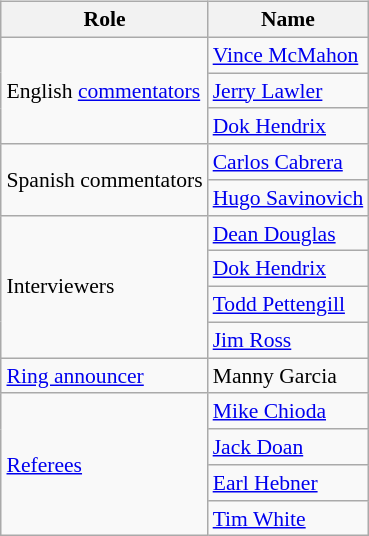<table class=wikitable style="font-size:90%; margin: 0.5em 0 0.5em 1em; float: right; clear: right;">
<tr>
<th>Role</th>
<th>Name</th>
</tr>
<tr>
<td rowspan="3">English <a href='#'>commentators</a></td>
<td><a href='#'>Vince McMahon</a></td>
</tr>
<tr>
<td><a href='#'>Jerry Lawler</a> </td>
</tr>
<tr>
<td><a href='#'>Dok Hendrix</a> </td>
</tr>
<tr>
<td rowspan="2">Spanish commentators</td>
<td><a href='#'>Carlos Cabrera</a></td>
</tr>
<tr>
<td><a href='#'>Hugo Savinovich</a></td>
</tr>
<tr>
<td rowspan="4">Interviewers</td>
<td><a href='#'>Dean Douglas</a></td>
</tr>
<tr>
<td><a href='#'>Dok Hendrix</a></td>
</tr>
<tr>
<td><a href='#'>Todd Pettengill</a></td>
</tr>
<tr>
<td><a href='#'>Jim Ross</a></td>
</tr>
<tr>
<td><a href='#'>Ring announcer</a></td>
<td>Manny Garcia</td>
</tr>
<tr>
<td rowspan="4"><a href='#'>Referees</a></td>
<td><a href='#'>Mike Chioda</a></td>
</tr>
<tr>
<td><a href='#'>Jack Doan</a></td>
</tr>
<tr>
<td><a href='#'>Earl Hebner</a></td>
</tr>
<tr>
<td><a href='#'>Tim White</a></td>
</tr>
</table>
